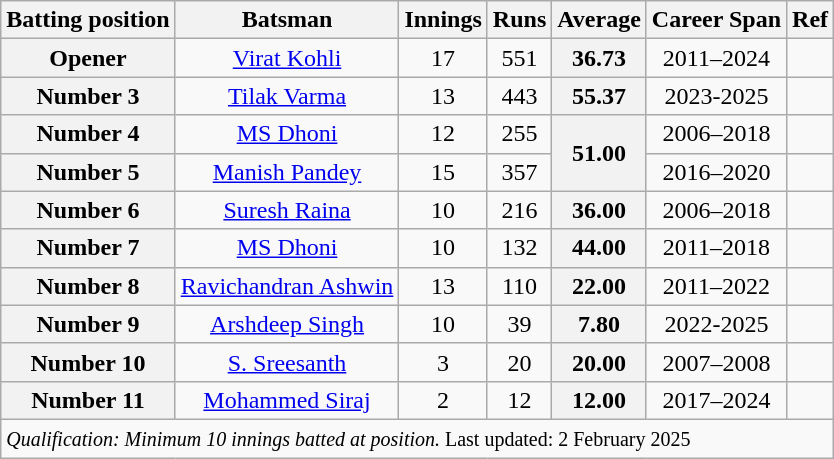<table class="wikitable sortable" style="text-align:center;">
<tr>
<th scope="col">Batting position</th>
<th scope="col">Batsman</th>
<th scope="col">Innings</th>
<th scope="col">Runs</th>
<th scope="col">Average</th>
<th scope="col">Career Span</th>
<th scope="col">Ref</th>
</tr>
<tr>
<th scope="row">Opener</th>
<td><a href='#'>Virat Kohli</a></td>
<td>17</td>
<td>551</td>
<th>36.73</th>
<td>2011–2024</td>
<td></td>
</tr>
<tr>
<th scope="row">Number 3</th>
<td><a href='#'>Tilak Varma</a></td>
<td>13</td>
<td>443</td>
<th>55.37</th>
<td>2023-2025</td>
<td></td>
</tr>
<tr>
<th scope="row">Number 4</th>
<td><a href='#'>MS Dhoni</a></td>
<td>12</td>
<td>255</td>
<th rowspan=2>51.00</th>
<td>2006–2018</td>
<td></td>
</tr>
<tr>
<th scope="row">Number 5</th>
<td><a href='#'>Manish Pandey</a></td>
<td>15</td>
<td>357</td>
<td>2016–2020</td>
<td></td>
</tr>
<tr>
<th scope="row">Number 6</th>
<td><a href='#'>Suresh Raina</a></td>
<td>10</td>
<td>216</td>
<th>36.00</th>
<td>2006–2018</td>
<td></td>
</tr>
<tr>
<th scope="row">Number 7</th>
<td><a href='#'>MS Dhoni</a></td>
<td>10</td>
<td>132</td>
<th>44.00</th>
<td>2011–2018</td>
<td></td>
</tr>
<tr>
<th scope="row">Number 8</th>
<td><a href='#'>Ravichandran Ashwin</a></td>
<td>13</td>
<td>110</td>
<th>22.00</th>
<td>2011–2022</td>
<td></td>
</tr>
<tr>
<th scope="row">Number 9</th>
<td><a href='#'>Arshdeep Singh</a></td>
<td>10</td>
<td>39</td>
<th>7.80</th>
<td>2022-2025</td>
<td></td>
</tr>
<tr>
<th scope="row">Number 10</th>
<td><a href='#'>S. Sreesanth</a></td>
<td>3</td>
<td>20</td>
<th>20.00</th>
<td>2007–2008</td>
<td></td>
</tr>
<tr>
<th scope="row">Number 11</th>
<td><a href='#'>Mohammed Siraj</a></td>
<td>2</td>
<td>12</td>
<th>12.00</th>
<td>2017–2024</td>
<td></td>
</tr>
<tr class="sortbottom">
<td colspan="8" style="text-align:left;"><small><em>Qualification: Minimum 10 innings batted at position.</em> Last updated: 2 February 2025</small></td>
</tr>
</table>
